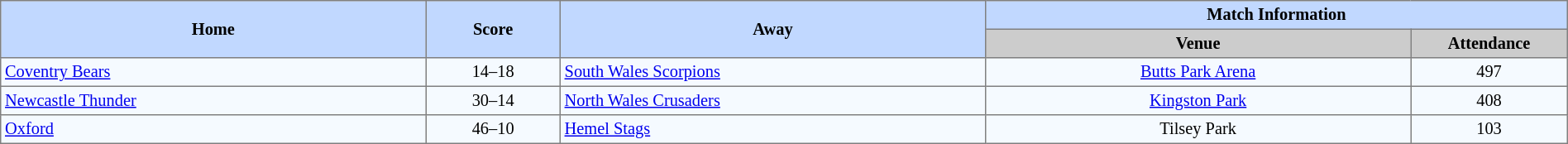<table border=1 style="border-collapse:collapse; font-size:85%; text-align:center;" cellpadding=3 cellspacing=0 width=100%>
<tr bgcolor=#C1D8FF>
<th rowspan=2 width=19%>Home</th>
<th rowspan=2 width=6%>Score</th>
<th rowspan=2 width=19%>Away</th>
<th colspan=2>Match Information</th>
</tr>
<tr bgcolor=#CCCCCC>
<th width=19%>Venue</th>
<th width=7%>Attendance</th>
</tr>
<tr bgcolor=#F5FAFF>
<td align=left> <a href='#'>Coventry Bears</a></td>
<td>14–18</td>
<td align=left> <a href='#'>South Wales Scorpions</a></td>
<td><a href='#'>Butts Park Arena</a></td>
<td>497</td>
</tr>
<tr bgcolor=#F5FAFF>
<td align=left> <a href='#'>Newcastle Thunder</a></td>
<td>30–14</td>
<td align=left> <a href='#'>North Wales Crusaders</a></td>
<td><a href='#'>Kingston Park</a></td>
<td>408</td>
</tr>
<tr bgcolor=#F5FAFF>
<td align=left> <a href='#'>Oxford</a></td>
<td>46–10</td>
<td align=left> <a href='#'>Hemel Stags</a></td>
<td>Tilsey Park</td>
<td>103</td>
</tr>
</table>
